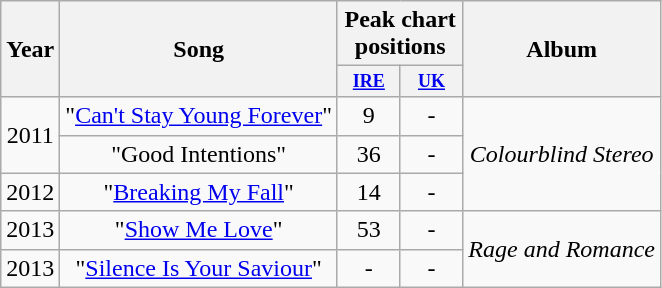<table class="wikitable" style="text-align: center;">
<tr>
<th rowspan="2">Year</th>
<th rowspan="2">Song</th>
<th colspan="2">Peak chart positions</th>
<th rowspan="2">Album</th>
</tr>
<tr>
<th style="width:3em;font-size:75%;"><a href='#'>IRE</a></th>
<th style="width:3em;font-size:75%;"><a href='#'>UK</a></th>
</tr>
<tr>
<td rowspan="2">2011</td>
<td>"<a href='#'>Can't Stay Young Forever</a>"</td>
<td style="text-align:center;">9</td>
<td style="text-align:center;">-</td>
<td rowspan="3"><em>Colourblind Stereo</em></td>
</tr>
<tr>
<td>"Good Intentions"</td>
<td style="text-align:center;">36</td>
<td style="text-align:center;">-</td>
</tr>
<tr>
<td rowspan="1">2012</td>
<td>"<a href='#'>Breaking My Fall</a>"</td>
<td style="text-align:center;">14</td>
<td style="text-align:center;">-</td>
</tr>
<tr>
<td rowspan="1">2013</td>
<td>"<a href='#'>Show Me Love</a>"</td>
<td style="text-align:center;">53</td>
<td style="text-align:center;">-</td>
<td rowspan="2"><em>Rage and Romance</em></td>
</tr>
<tr>
<td rowspan="1">2013</td>
<td>"<a href='#'>Silence Is Your Saviour</a>"</td>
<td style="text-align:center;">-</td>
<td style="text-align:center;">-</td>
</tr>
</table>
